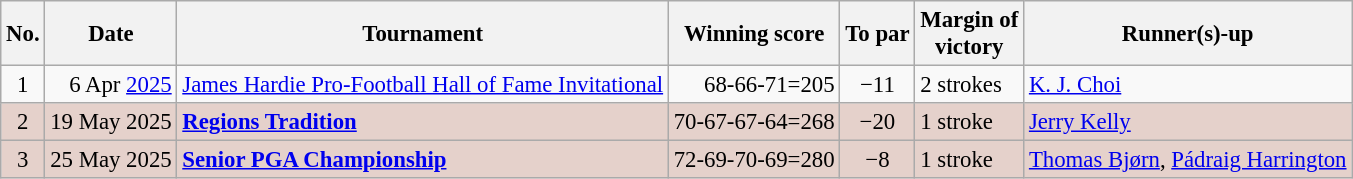<table class="wikitable" style="font-size:95%;">
<tr>
<th>No.</th>
<th>Date</th>
<th>Tournament</th>
<th>Winning score</th>
<th>To par</th>
<th>Margin of<br>victory</th>
<th>Runner(s)-up</th>
</tr>
<tr>
<td align=center>1</td>
<td align=right>6 Apr <a href='#'>2025</a></td>
<td><a href='#'>James Hardie Pro-Football Hall of Fame Invitational</a></td>
<td align=right>68-66-71=205</td>
<td align=center>−11</td>
<td>2 strokes</td>
<td> <a href='#'>K. J. Choi</a></td>
</tr>
<tr style="background:#e5d1cb;">
<td align=center>2</td>
<td align=right>19 May 2025</td>
<td><strong><a href='#'>Regions Tradition</a></strong></td>
<td align=right>70-67-67-64=268</td>
<td align=center>−20</td>
<td>1 stroke</td>
<td> <a href='#'>Jerry Kelly</a></td>
</tr>
<tr style="background:#e5d1cb;">
<td align=center>3</td>
<td align=right>25 May 2025</td>
<td><strong><a href='#'>Senior PGA Championship</a></strong></td>
<td align=right>72-69-70-69=280</td>
<td align=center>−8</td>
<td>1 stroke</td>
<td> <a href='#'>Thomas Bjørn</a>,  <a href='#'>Pádraig Harrington</a></td>
</tr>
</table>
